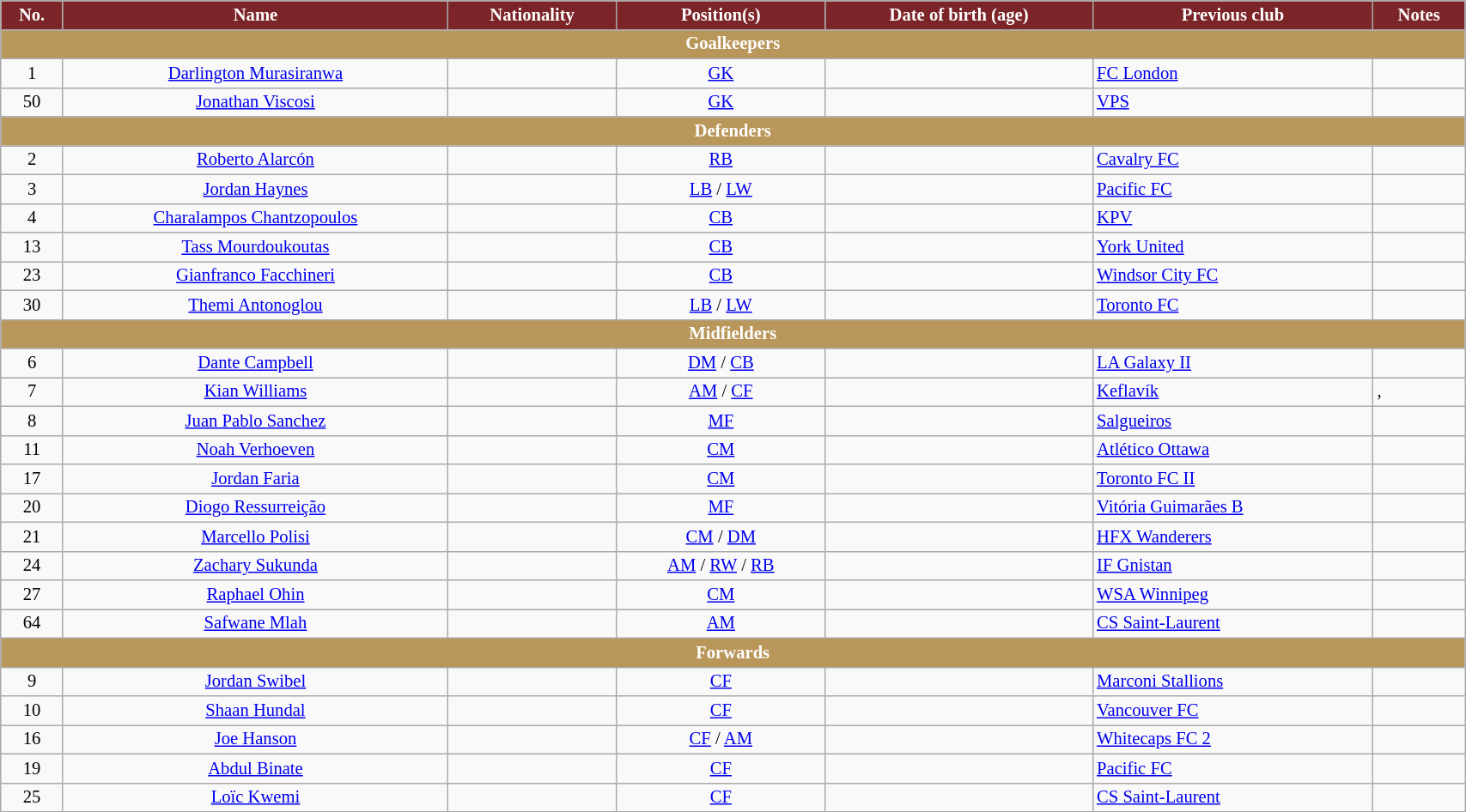<table class="wikitable" style="text-align:center; font-size:86%; width:90%;">
<tr>
<th style="background:#7c2529; color:white; text-align:center;">No.</th>
<th style="background:#7c2529; color:white; text-align:center;">Name</th>
<th style="background:#7c2529; color:white; text-align:center;">Nationality</th>
<th style="background:#7c2529; color:white; text-align:center;">Position(s)</th>
<th style="background:#7c2529; color:white; text-align:center;">Date of birth (age)</th>
<th style="background:#7c2529; color:white; text-align:center;">Previous club</th>
<th style="background:#7c2529; color:white; text-align:center;">Notes</th>
</tr>
<tr>
<th colspan="7" style="background:#b9975b; color:white; text-align:center;">Goalkeepers</th>
</tr>
<tr>
<td>1</td>
<td><a href='#'>Darlington Murasiranwa</a></td>
<td></td>
<td><a href='#'>GK</a></td>
<td></td>
<td align="left"> <a href='#'>FC London</a></td>
<td align="left"></td>
</tr>
<tr>
<td>50</td>
<td><a href='#'>Jonathan Viscosi</a></td>
<td></td>
<td><a href='#'>GK</a></td>
<td></td>
<td align="left"> <a href='#'>VPS</a></td>
<td align="left"></td>
</tr>
<tr>
<th colspan="7" style="background:#b9975b; color:white; text-align:center;">Defenders</th>
</tr>
<tr>
<td>2</td>
<td><a href='#'>Roberto Alarcón</a></td>
<td></td>
<td><a href='#'>RB</a></td>
<td></td>
<td align="left"> <a href='#'>Cavalry FC</a></td>
<td align="left"><a href='#'></a></td>
</tr>
<tr>
<td>3</td>
<td><a href='#'>Jordan Haynes</a></td>
<td></td>
<td><a href='#'>LB</a> / <a href='#'>LW</a></td>
<td></td>
<td align="left"> <a href='#'>Pacific FC</a></td>
<td align="left"></td>
</tr>
<tr>
<td>4</td>
<td><a href='#'>Charalampos Chantzopoulos</a></td>
<td></td>
<td><a href='#'>CB</a></td>
<td></td>
<td style="text-align:left"> <a href='#'>KPV</a></td>
<td align="left"><a href='#'></a></td>
</tr>
<tr>
<td>13</td>
<td><a href='#'>Tass Mourdoukoutas</a></td>
<td></td>
<td><a href='#'>CB</a></td>
<td></td>
<td style="text-align:left"> <a href='#'>York United</a></td>
<td align="left"><a href='#'></a></td>
</tr>
<tr>
<td>23</td>
<td><a href='#'>Gianfranco Facchineri</a></td>
<td></td>
<td><a href='#'>CB</a></td>
<td></td>
<td style="text-align:left"> <a href='#'>Windsor City FC</a></td>
<td align="left"></td>
</tr>
<tr>
<td>30</td>
<td><a href='#'>Themi Antonoglou</a></td>
<td></td>
<td><a href='#'>LB</a> / <a href='#'>LW</a></td>
<td></td>
<td align="left"> <a href='#'>Toronto FC</a></td>
<td align="left"></td>
</tr>
<tr>
<th colspan="7" style="background:#b9975b; color:white; text-align:center;">Midfielders</th>
</tr>
<tr>
<td>6</td>
<td><a href='#'>Dante Campbell</a></td>
<td></td>
<td><a href='#'>DM</a> / <a href='#'>CB</a></td>
<td></td>
<td align="left"> <a href='#'>LA Galaxy II</a></td>
<td align="left"></td>
</tr>
<tr>
<td>7</td>
<td><a href='#'>Kian Williams</a> </td>
<td></td>
<td><a href='#'>AM</a> / <a href='#'>CF</a></td>
<td></td>
<td align="left"> <a href='#'>Keflavík</a></td>
<td align="left"><a href='#'></a>, </td>
</tr>
<tr>
<td>8</td>
<td><a href='#'>Juan Pablo Sanchez</a></td>
<td></td>
<td><a href='#'>MF</a></td>
<td></td>
<td align="left"> <a href='#'>Salgueiros</a></td>
<td align="left"></td>
</tr>
<tr>
<td>11</td>
<td><a href='#'>Noah Verhoeven</a></td>
<td></td>
<td><a href='#'>CM</a></td>
<td></td>
<td align="left"> <a href='#'>Atlético Ottawa</a></td>
<td align="left"><a href='#'></a></td>
</tr>
<tr>
<td>17</td>
<td><a href='#'>Jordan Faria</a></td>
<td></td>
<td><a href='#'>CM</a></td>
<td></td>
<td align="left"> <a href='#'>Toronto FC II</a></td>
<td align="left"></td>
</tr>
<tr>
<td>20</td>
<td><a href='#'>Diogo Ressurreição</a></td>
<td></td>
<td><a href='#'>MF</a></td>
<td></td>
<td align="left"> <a href='#'>Vitória Guimarães B</a></td>
<td align="left"><a href='#'></a></td>
</tr>
<tr>
<td>21</td>
<td><a href='#'>Marcello Polisi</a></td>
<td></td>
<td><a href='#'>CM</a> / <a href='#'>DM</a></td>
<td></td>
<td align="left"> <a href='#'>HFX Wanderers</a></td>
<td align="left"></td>
</tr>
<tr>
<td>24</td>
<td><a href='#'>Zachary Sukunda</a></td>
<td></td>
<td><a href='#'>AM</a> / <a href='#'>RW</a> / <a href='#'>RB</a></td>
<td></td>
<td align="left"> <a href='#'>IF Gnistan</a></td>
<td align="left"></td>
</tr>
<tr>
<td>27</td>
<td><a href='#'>Raphael Ohin</a></td>
<td></td>
<td><a href='#'>CM</a></td>
<td></td>
<td align="left"> <a href='#'>WSA Winnipeg</a></td>
<td align="left"></td>
</tr>
<tr>
<td>64</td>
<td><a href='#'>Safwane Mlah</a></td>
<td></td>
<td><a href='#'>AM</a></td>
<td></td>
<td align="left"> <a href='#'>CS Saint-Laurent</a></td>
<td align="left"></td>
</tr>
<tr>
<th colspan="7" style="background:#b9975b; color:white; text-align:center;">Forwards</th>
</tr>
<tr>
<td>9</td>
<td><a href='#'>Jordan Swibel</a></td>
<td></td>
<td><a href='#'>CF</a></td>
<td></td>
<td align="left"> <a href='#'>Marconi Stallions</a></td>
<td align="left"><a href='#'></a></td>
</tr>
<tr>
<td>10</td>
<td><a href='#'>Shaan Hundal</a></td>
<td></td>
<td><a href='#'>CF</a></td>
<td></td>
<td align="left"> <a href='#'>Vancouver FC</a></td>
<td align="left"></td>
</tr>
<tr>
<td>16</td>
<td><a href='#'>Joe Hanson</a></td>
<td></td>
<td><a href='#'>CF</a> / <a href='#'>AM</a></td>
<td></td>
<td align="left"> <a href='#'>Whitecaps FC 2</a></td>
<td align="left"></td>
</tr>
<tr>
<td>19</td>
<td><a href='#'>Abdul Binate</a></td>
<td></td>
<td><a href='#'>CF</a></td>
<td></td>
<td align="left"> <a href='#'>Pacific FC</a></td>
<td align="left"></td>
</tr>
<tr>
<td>25</td>
<td><a href='#'>Loïc Kwemi</a></td>
<td></td>
<td><a href='#'>CF</a></td>
<td></td>
<td align="left"> <a href='#'>CS Saint-Laurent</a></td>
<td align="left"></td>
</tr>
<tr>
</tr>
</table>
